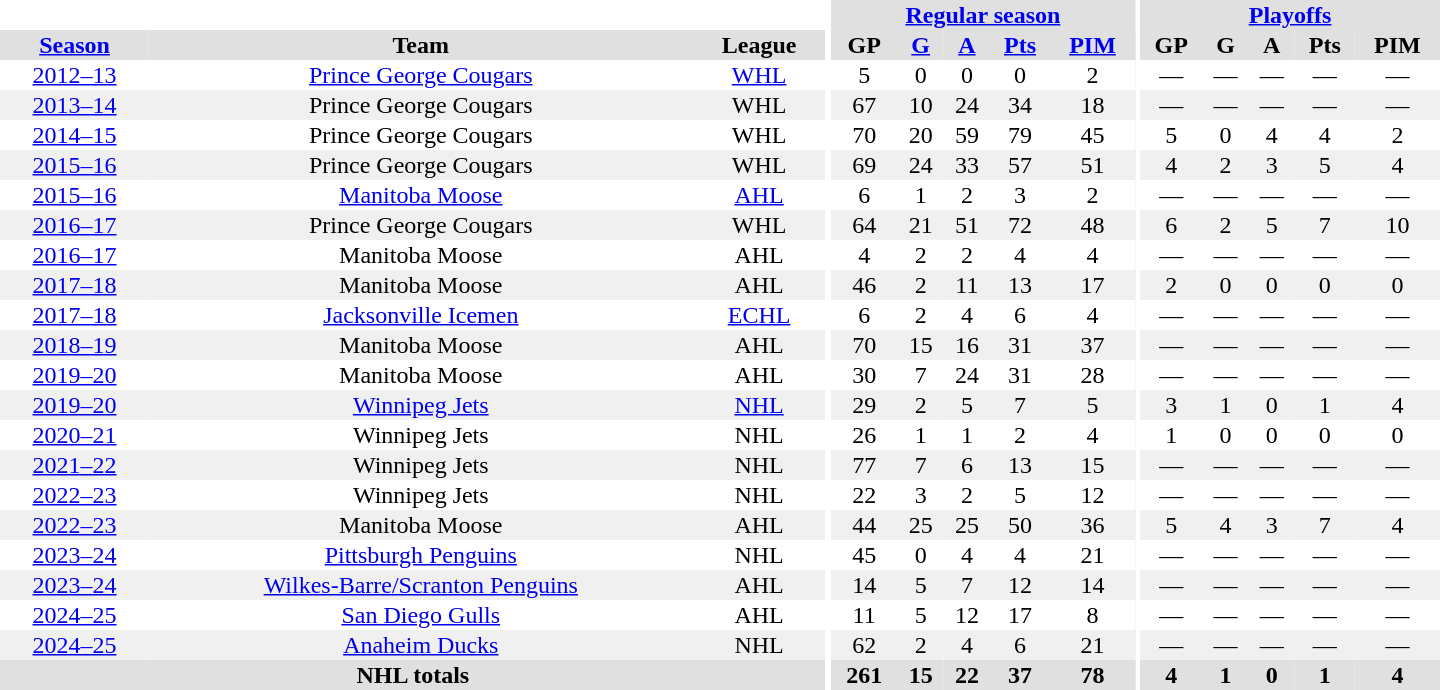<table border="0" cellpadding="1" cellspacing="0" style="text-align:center; width:60em">
<tr bgcolor="#e0e0e0">
<th colspan="3" bgcolor="#ffffff"></th>
<th rowspan="99" bgcolor="#ffffff"></th>
<th colspan="5"><a href='#'>Regular season</a></th>
<th rowspan="99" bgcolor="#ffffff"></th>
<th colspan="5"><a href='#'>Playoffs</a></th>
</tr>
<tr bgcolor="#e0e0e0">
<th><a href='#'>Season</a></th>
<th>Team</th>
<th>League</th>
<th>GP</th>
<th><a href='#'>G</a></th>
<th><a href='#'>A</a></th>
<th><a href='#'>Pts</a></th>
<th><a href='#'>PIM</a></th>
<th>GP</th>
<th>G</th>
<th>A</th>
<th>Pts</th>
<th>PIM</th>
</tr>
<tr>
<td><a href='#'>2012–13</a></td>
<td><a href='#'>Prince George Cougars</a></td>
<td><a href='#'>WHL</a></td>
<td>5</td>
<td>0</td>
<td>0</td>
<td>0</td>
<td>2</td>
<td>—</td>
<td>—</td>
<td>—</td>
<td>—</td>
<td>—</td>
</tr>
<tr bgcolor="f0f0f0">
<td><a href='#'>2013–14</a></td>
<td>Prince George Cougars</td>
<td>WHL</td>
<td>67</td>
<td>10</td>
<td>24</td>
<td>34</td>
<td>18</td>
<td>—</td>
<td>—</td>
<td>—</td>
<td>—</td>
<td>—</td>
</tr>
<tr>
<td><a href='#'>2014–15</a></td>
<td>Prince George Cougars</td>
<td>WHL</td>
<td>70</td>
<td>20</td>
<td>59</td>
<td>79</td>
<td>45</td>
<td>5</td>
<td>0</td>
<td>4</td>
<td>4</td>
<td>2</td>
</tr>
<tr bgcolor="f0f0f0">
<td><a href='#'>2015–16</a></td>
<td>Prince George Cougars</td>
<td>WHL</td>
<td>69</td>
<td>24</td>
<td>33</td>
<td>57</td>
<td>51</td>
<td>4</td>
<td>2</td>
<td>3</td>
<td>5</td>
<td>4</td>
</tr>
<tr>
<td><a href='#'>2015–16</a></td>
<td><a href='#'>Manitoba Moose</a></td>
<td><a href='#'>AHL</a></td>
<td>6</td>
<td>1</td>
<td>2</td>
<td>3</td>
<td>2</td>
<td>—</td>
<td>—</td>
<td>—</td>
<td>—</td>
<td>—</td>
</tr>
<tr bgcolor="f0f0f0">
<td><a href='#'>2016–17</a></td>
<td>Prince George Cougars</td>
<td>WHL</td>
<td>64</td>
<td>21</td>
<td>51</td>
<td>72</td>
<td>48</td>
<td>6</td>
<td>2</td>
<td>5</td>
<td>7</td>
<td>10</td>
</tr>
<tr>
<td><a href='#'>2016–17</a></td>
<td>Manitoba Moose</td>
<td>AHL</td>
<td>4</td>
<td>2</td>
<td>2</td>
<td>4</td>
<td>4</td>
<td>—</td>
<td>—</td>
<td>—</td>
<td>—</td>
<td>—</td>
</tr>
<tr bgcolor="f0f0f0">
<td><a href='#'>2017–18</a></td>
<td>Manitoba Moose</td>
<td>AHL</td>
<td>46</td>
<td>2</td>
<td>11</td>
<td>13</td>
<td>17</td>
<td>2</td>
<td>0</td>
<td>0</td>
<td>0</td>
<td>0</td>
</tr>
<tr>
<td><a href='#'>2017–18</a></td>
<td><a href='#'>Jacksonville Icemen</a></td>
<td><a href='#'>ECHL</a></td>
<td>6</td>
<td>2</td>
<td>4</td>
<td>6</td>
<td>4</td>
<td>—</td>
<td>—</td>
<td>—</td>
<td>—</td>
<td>—</td>
</tr>
<tr bgcolor="f0f0f0">
<td><a href='#'>2018–19</a></td>
<td>Manitoba Moose</td>
<td>AHL</td>
<td>70</td>
<td>15</td>
<td>16</td>
<td>31</td>
<td>37</td>
<td>—</td>
<td>—</td>
<td>—</td>
<td>—</td>
<td>—</td>
</tr>
<tr>
<td><a href='#'>2019–20</a></td>
<td>Manitoba Moose</td>
<td>AHL</td>
<td>30</td>
<td>7</td>
<td>24</td>
<td>31</td>
<td>28</td>
<td>—</td>
<td>—</td>
<td>—</td>
<td>—</td>
<td>—</td>
</tr>
<tr bgcolor="f0f0f0">
<td><a href='#'>2019–20</a></td>
<td><a href='#'>Winnipeg Jets</a></td>
<td><a href='#'>NHL</a></td>
<td>29</td>
<td>2</td>
<td>5</td>
<td>7</td>
<td>5</td>
<td>3</td>
<td>1</td>
<td>0</td>
<td>1</td>
<td>4</td>
</tr>
<tr>
<td><a href='#'>2020–21</a></td>
<td>Winnipeg Jets</td>
<td>NHL</td>
<td>26</td>
<td>1</td>
<td>1</td>
<td>2</td>
<td>4</td>
<td>1</td>
<td>0</td>
<td>0</td>
<td>0</td>
<td>0</td>
</tr>
<tr bgcolor="f0f0f0">
<td><a href='#'>2021–22</a></td>
<td>Winnipeg Jets</td>
<td>NHL</td>
<td>77</td>
<td>7</td>
<td>6</td>
<td>13</td>
<td>15</td>
<td>—</td>
<td>—</td>
<td>—</td>
<td>—</td>
<td>—</td>
</tr>
<tr>
<td><a href='#'>2022–23</a></td>
<td>Winnipeg Jets</td>
<td>NHL</td>
<td>22</td>
<td>3</td>
<td>2</td>
<td>5</td>
<td>12</td>
<td>—</td>
<td>—</td>
<td>—</td>
<td>—</td>
<td>—</td>
</tr>
<tr bgcolor="f0f0f0">
<td><a href='#'>2022–23</a></td>
<td>Manitoba Moose</td>
<td>AHL</td>
<td>44</td>
<td>25</td>
<td>25</td>
<td>50</td>
<td>36</td>
<td>5</td>
<td>4</td>
<td>3</td>
<td>7</td>
<td>4</td>
</tr>
<tr>
<td><a href='#'>2023–24</a></td>
<td><a href='#'>Pittsburgh Penguins</a></td>
<td>NHL</td>
<td>45</td>
<td>0</td>
<td>4</td>
<td>4</td>
<td>21</td>
<td>—</td>
<td>—</td>
<td>—</td>
<td>—</td>
<td>—</td>
</tr>
<tr bgcolor="f0f0f0">
<td><a href='#'>2023–24</a></td>
<td><a href='#'>Wilkes-Barre/Scranton Penguins</a></td>
<td>AHL</td>
<td>14</td>
<td>5</td>
<td>7</td>
<td>12</td>
<td>14</td>
<td>—</td>
<td>—</td>
<td>—</td>
<td>—</td>
<td>—</td>
</tr>
<tr>
<td><a href='#'>2024–25</a></td>
<td><a href='#'>San Diego Gulls</a></td>
<td>AHL</td>
<td>11</td>
<td>5</td>
<td>12</td>
<td>17</td>
<td>8</td>
<td>—</td>
<td>—</td>
<td>—</td>
<td>—</td>
<td>—</td>
</tr>
<tr bgcolor="f0f0f0">
<td><a href='#'>2024–25</a></td>
<td><a href='#'>Anaheim Ducks</a></td>
<td>NHL</td>
<td>62</td>
<td>2</td>
<td>4</td>
<td>6</td>
<td>21</td>
<td>—</td>
<td>—</td>
<td>—</td>
<td>—</td>
<td>—</td>
</tr>
<tr bgcolor="#e0e0e0">
<th colspan="3">NHL totals</th>
<th>261</th>
<th>15</th>
<th>22</th>
<th>37</th>
<th>78</th>
<th>4</th>
<th>1</th>
<th>0</th>
<th>1</th>
<th>4</th>
</tr>
</table>
